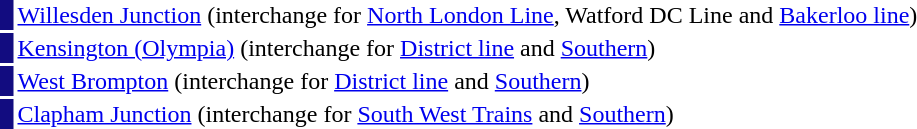<table style="width: 70%;">
<tr>
<td style="background:#120C80;"> </td>
<td><a href='#'>Willesden Junction</a> (interchange for <a href='#'>North London Line</a>, Watford DC Line and <a href='#'>Bakerloo line</a>)</td>
</tr>
<tr>
<td style="background:#120C80;"> </td>
<td><a href='#'>Kensington (Olympia)</a> (interchange for <a href='#'>District line</a> and <a href='#'>Southern</a>)</td>
</tr>
<tr>
<td style="background:#120C80;"> </td>
<td><a href='#'>West Brompton</a> (interchange for <a href='#'>District line</a> and <a href='#'>Southern</a>)</td>
</tr>
<tr>
<td style="background:#120C80;"> </td>
<td><a href='#'>Clapham Junction</a> (interchange for <a href='#'>South West Trains</a> and <a href='#'>Southern</a>)</td>
</tr>
</table>
